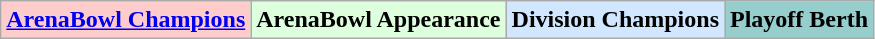<table class="wikitable">
<tr>
<td bgcolor="#FFCCCC"><strong><a href='#'>ArenaBowl Champions</a></strong></td>
<td bgcolor="#DDFFDD"><strong>ArenaBowl Appearance</strong></td>
<td bgcolor="#D0E7FF"><strong>Division Champions</strong></td>
<td bgcolor="#96CDCD"><strong>Playoff Berth</strong></td>
</tr>
</table>
